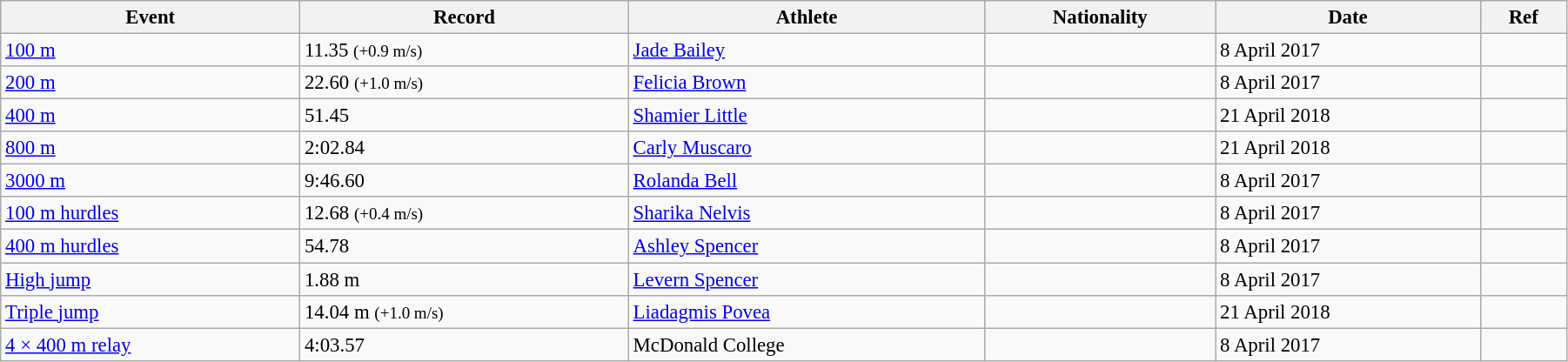<table class="wikitable" style="font-size:95%; width: 95%;">
<tr>
<th>Event</th>
<th>Record</th>
<th>Athlete</th>
<th>Nationality</th>
<th>Date</th>
<th>Ref</th>
</tr>
<tr>
<td><a href='#'>100 m</a></td>
<td>11.35 <small>(+0.9 m/s)</small></td>
<td><a href='#'>Jade Bailey</a></td>
<td></td>
<td>8 April 2017</td>
<td></td>
</tr>
<tr>
<td><a href='#'>200 m</a></td>
<td>22.60 <small>(+1.0 m/s)</small></td>
<td><a href='#'>Felicia Brown</a></td>
<td></td>
<td>8 April 2017</td>
<td></td>
</tr>
<tr>
<td><a href='#'>400 m</a></td>
<td>51.45</td>
<td><a href='#'>Shamier Little</a></td>
<td></td>
<td>21 April 2018</td>
<td></td>
</tr>
<tr>
<td><a href='#'>800 m</a></td>
<td>2:02.84</td>
<td><a href='#'>Carly Muscaro</a></td>
<td></td>
<td>21 April 2018</td>
<td></td>
</tr>
<tr>
<td><a href='#'>3000 m</a></td>
<td>9:46.60</td>
<td><a href='#'>Rolanda Bell</a></td>
<td></td>
<td>8 April 2017</td>
<td></td>
</tr>
<tr>
<td><a href='#'>100 m hurdles</a></td>
<td>12.68 <small>(+0.4 m/s)</small></td>
<td><a href='#'>Sharika Nelvis</a></td>
<td></td>
<td>8 April 2017</td>
<td></td>
</tr>
<tr>
<td><a href='#'>400 m hurdles</a></td>
<td>54.78</td>
<td><a href='#'>Ashley Spencer</a></td>
<td></td>
<td>8 April 2017</td>
<td></td>
</tr>
<tr>
<td><a href='#'>High jump</a></td>
<td>1.88 m</td>
<td><a href='#'>Levern Spencer</a></td>
<td></td>
<td>8 April 2017</td>
<td></td>
</tr>
<tr>
<td><a href='#'>Triple jump</a></td>
<td>14.04 m <small>(+1.0 m/s)</small></td>
<td><a href='#'>Liadagmis Povea</a></td>
<td></td>
<td>21 April 2018</td>
<td></td>
</tr>
<tr>
<td><a href='#'>4 × 400 m relay</a></td>
<td>4:03.57</td>
<td>McDonald College</td>
<td></td>
<td>8 April 2017</td>
<td></td>
</tr>
</table>
